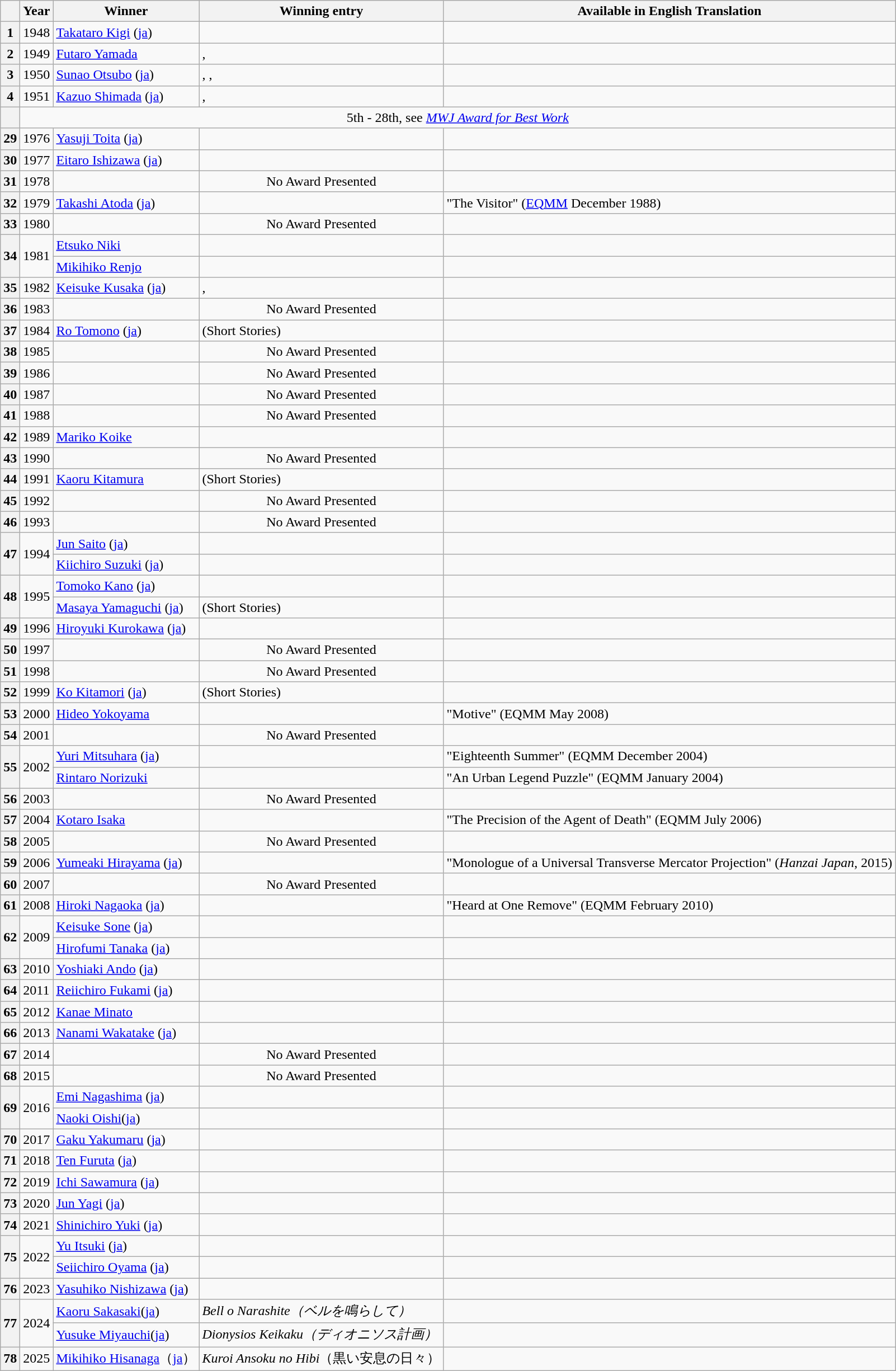<table class='wikitable'>
<tr>
<th></th>
<th>Year</th>
<th>Winner</th>
<th>Winning entry</th>
<th>Available in English Translation</th>
</tr>
<tr>
<th>1</th>
<td>1948</td>
<td><a href='#'>Takataro Kigi</a> (<a href='#'>ja</a>)</td>
<td></td>
<td></td>
</tr>
<tr>
<th>2</th>
<td>1949</td>
<td><a href='#'>Futaro Yamada</a></td>
<td>, </td>
<td></td>
</tr>
<tr>
<th>3</th>
<td>1950</td>
<td><a href='#'>Sunao Otsubo</a> (<a href='#'>ja</a>)</td>
<td>, , </td>
<td></td>
</tr>
<tr>
<th>4</th>
<td>1951</td>
<td><a href='#'>Kazuo Shimada</a> (<a href='#'>ja</a>)</td>
<td>, </td>
<td></td>
</tr>
<tr>
<th></th>
<td colspan="4" style="text-align:center">5th - 28th, see <em><a href='#'>MWJ Award for Best Work</a></em></td>
</tr>
<tr>
<th>29</th>
<td>1976</td>
<td><a href='#'>Yasuji Toita</a> (<a href='#'>ja</a>)</td>
<td></td>
<td></td>
</tr>
<tr>
<th>30</th>
<td>1977</td>
<td><a href='#'>Eitaro Ishizawa</a> (<a href='#'>ja</a>)</td>
<td></td>
<td></td>
</tr>
<tr>
<th>31</th>
<td>1978</td>
<td></td>
<td style="text-align:center">No Award Presented</td>
<td></td>
</tr>
<tr>
<th>32</th>
<td>1979</td>
<td><a href='#'>Takashi Atoda</a> (<a href='#'>ja</a>)</td>
<td></td>
<td>"The Visitor" (<a href='#'>EQMM</a> December 1988)</td>
</tr>
<tr>
<th>33</th>
<td>1980</td>
<td></td>
<td style="text-align:center">No Award Presented</td>
<td></td>
</tr>
<tr>
<th rowspan="2">34</th>
<td rowspan="2">1981</td>
<td><a href='#'>Etsuko Niki</a></td>
<td></td>
<td></td>
</tr>
<tr>
<td><a href='#'>Mikihiko Renjo</a></td>
<td></td>
<td></td>
</tr>
<tr>
<th>35</th>
<td>1982</td>
<td><a href='#'>Keisuke Kusaka</a> (<a href='#'>ja</a>)</td>
<td>, </td>
<td></td>
</tr>
<tr>
<th>36</th>
<td>1983</td>
<td></td>
<td style="text-align:center">No Award Presented</td>
<td></td>
</tr>
<tr>
<th>37</th>
<td>1984</td>
<td><a href='#'>Ro Tomono</a> (<a href='#'>ja</a>)</td>
<td> (Short Stories)</td>
<td></td>
</tr>
<tr>
<th>38</th>
<td>1985</td>
<td></td>
<td style="text-align:center">No Award Presented</td>
<td></td>
</tr>
<tr>
<th>39</th>
<td>1986</td>
<td></td>
<td style="text-align:center">No Award Presented</td>
<td></td>
</tr>
<tr>
<th>40</th>
<td>1987</td>
<td></td>
<td style="text-align:center">No Award Presented</td>
<td></td>
</tr>
<tr>
<th>41</th>
<td>1988</td>
<td></td>
<td style="text-align:center">No Award Presented</td>
<td></td>
</tr>
<tr>
<th>42</th>
<td>1989</td>
<td><a href='#'>Mariko Koike</a></td>
<td></td>
<td></td>
</tr>
<tr>
<th>43</th>
<td>1990</td>
<td></td>
<td style="text-align:center">No Award Presented</td>
<td></td>
</tr>
<tr>
<th>44</th>
<td>1991</td>
<td><a href='#'>Kaoru Kitamura</a></td>
<td> (Short Stories)</td>
<td></td>
</tr>
<tr>
<th>45</th>
<td>1992</td>
<td></td>
<td style="text-align:center">No Award Presented</td>
<td></td>
</tr>
<tr>
<th>46</th>
<td>1993</td>
<td></td>
<td style="text-align:center">No Award Presented</td>
<td></td>
</tr>
<tr>
<th rowspan="2">47</th>
<td rowspan="2">1994</td>
<td><a href='#'>Jun Saito</a> (<a href='#'>ja</a>)</td>
<td></td>
<td></td>
</tr>
<tr>
<td><a href='#'>Kiichiro Suzuki</a> (<a href='#'>ja</a>)</td>
<td></td>
<td></td>
</tr>
<tr>
<th rowspan="2">48</th>
<td rowspan="2">1995</td>
<td><a href='#'>Tomoko Kano</a> (<a href='#'>ja</a>)</td>
<td></td>
<td></td>
</tr>
<tr>
<td><a href='#'>Masaya Yamaguchi</a> (<a href='#'>ja</a>)</td>
<td> (Short Stories)</td>
<td></td>
</tr>
<tr>
<th>49</th>
<td>1996</td>
<td><a href='#'>Hiroyuki Kurokawa</a> (<a href='#'>ja</a>)</td>
<td></td>
<td></td>
</tr>
<tr>
<th>50</th>
<td>1997</td>
<td></td>
<td style="text-align:center">No Award Presented</td>
<td></td>
</tr>
<tr>
<th>51</th>
<td>1998</td>
<td></td>
<td style="text-align:center">No Award Presented</td>
<td></td>
</tr>
<tr>
<th>52</th>
<td>1999</td>
<td><a href='#'>Ko Kitamori</a> (<a href='#'>ja</a>)</td>
<td> (Short Stories)</td>
<td></td>
</tr>
<tr>
<th>53</th>
<td>2000</td>
<td><a href='#'>Hideo Yokoyama</a></td>
<td></td>
<td>"Motive" (EQMM May 2008)</td>
</tr>
<tr>
<th>54</th>
<td>2001</td>
<td></td>
<td style="text-align:center">No Award Presented</td>
<td></td>
</tr>
<tr>
<th rowspan="2">55</th>
<td rowspan="2">2002</td>
<td><a href='#'>Yuri Mitsuhara</a> (<a href='#'>ja</a>)</td>
<td></td>
<td>"Eighteenth Summer" (EQMM December 2004)</td>
</tr>
<tr>
<td><a href='#'>Rintaro Norizuki</a></td>
<td></td>
<td>"An Urban Legend Puzzle" (EQMM January 2004)</td>
</tr>
<tr>
<th>56</th>
<td>2003</td>
<td></td>
<td style="text-align:center">No Award Presented</td>
<td></td>
</tr>
<tr>
<th>57</th>
<td>2004</td>
<td><a href='#'>Kotaro Isaka</a></td>
<td></td>
<td>"The Precision of the Agent of Death" (EQMM July 2006)</td>
</tr>
<tr>
<th>58</th>
<td>2005</td>
<td></td>
<td style="text-align:center">No Award Presented</td>
<td></td>
</tr>
<tr>
<th>59</th>
<td>2006</td>
<td><a href='#'>Yumeaki Hirayama</a> (<a href='#'>ja</a>)</td>
<td></td>
<td>"Monologue of a Universal Transverse Mercator Projection" (<em>Hanzai Japan</em>, 2015)</td>
</tr>
<tr>
<th>60</th>
<td>2007</td>
<td></td>
<td style="text-align:center">No Award Presented</td>
<td></td>
</tr>
<tr>
<th>61</th>
<td>2008</td>
<td><a href='#'>Hiroki Nagaoka</a> (<a href='#'>ja</a>)</td>
<td></td>
<td>"Heard at One Remove" (EQMM February 2010)</td>
</tr>
<tr>
<th rowspan="2">62</th>
<td rowspan="2">2009</td>
<td><a href='#'>Keisuke Sone</a> (<a href='#'>ja</a>)</td>
<td></td>
<td></td>
</tr>
<tr>
<td><a href='#'>Hirofumi Tanaka</a> (<a href='#'>ja</a>)</td>
<td></td>
<td></td>
</tr>
<tr>
<th>63</th>
<td>2010</td>
<td><a href='#'>Yoshiaki Ando</a> (<a href='#'>ja</a>)</td>
<td></td>
<td></td>
</tr>
<tr>
<th>64</th>
<td>2011</td>
<td><a href='#'>Reiichiro Fukami</a> (<a href='#'>ja</a>)</td>
<td></td>
<td></td>
</tr>
<tr>
<th>65</th>
<td>2012</td>
<td><a href='#'>Kanae Minato</a></td>
<td></td>
<td></td>
</tr>
<tr>
<th>66</th>
<td>2013</td>
<td><a href='#'>Nanami Wakatake</a> (<a href='#'>ja</a>)</td>
<td></td>
<td></td>
</tr>
<tr>
<th>67</th>
<td>2014</td>
<td></td>
<td style="text-align:center">No Award Presented</td>
<td></td>
</tr>
<tr>
<th>68</th>
<td>2015</td>
<td></td>
<td style="text-align:center">No Award Presented</td>
<td></td>
</tr>
<tr>
<th rowspan="2">69</th>
<td rowspan="2">2016</td>
<td><a href='#'>Emi Nagashima</a> (<a href='#'>ja</a>)</td>
<td></td>
<td></td>
</tr>
<tr>
<td><a href='#'>Naoki Oishi</a>(<a href='#'>ja</a>)</td>
<td></td>
<td></td>
</tr>
<tr>
<th>70</th>
<td>2017</td>
<td><a href='#'>Gaku Yakumaru</a> (<a href='#'>ja</a>)</td>
<td></td>
<td></td>
</tr>
<tr>
<th>71</th>
<td>2018</td>
<td><a href='#'>Ten Furuta</a> (<a href='#'>ja</a>)</td>
<td></td>
<td></td>
</tr>
<tr>
<th>72</th>
<td>2019</td>
<td><a href='#'>Ichi Sawamura</a> (<a href='#'>ja</a>)</td>
<td></td>
<td></td>
</tr>
<tr>
<th>73</th>
<td>2020</td>
<td><a href='#'>Jun Yagi</a> (<a href='#'>ja</a>)</td>
<td></td>
<td></td>
</tr>
<tr>
<th>74</th>
<td>2021</td>
<td><a href='#'>Shinichiro Yuki</a> (<a href='#'>ja</a>)</td>
<td></td>
<td></td>
</tr>
<tr>
<th rowspan="2">75</th>
<td rowspan="2">2022</td>
<td><a href='#'>Yu Itsuki</a> (<a href='#'>ja</a>)</td>
<td></td>
<td></td>
</tr>
<tr>
<td><a href='#'>Seiichiro Oyama</a> (<a href='#'>ja</a>)</td>
<td></td>
<td></td>
</tr>
<tr>
<th>76</th>
<td>2023</td>
<td><a href='#'>Yasuhiko Nishizawa</a> (<a href='#'>ja</a>)</td>
<td></td>
<td></td>
</tr>
<tr>
<th rowspan="2">77</th>
<td rowspan="2">2024</td>
<td><a href='#'>Kaoru Sakasaki</a>(<a href='#'>ja</a>)</td>
<td><em>Bell o Narashite（ベルを鳴らして）</em></td>
<td></td>
</tr>
<tr>
<td><a href='#'>Yusuke Miyauchi</a>(<a href='#'>ja</a>)</td>
<td><em>Dionysios Keikaku（ディオニソス計画）</em></td>
<td></td>
</tr>
<tr>
<th>78</th>
<td>2025</td>
<td><a href='#'>Mikihiko Hisanaga</a>（<a href='#'>ja</a>）</td>
<td><em>Kuroi Ansoku no Hibi</em>（黒い安息の日々）</td>
<td></td>
</tr>
</table>
